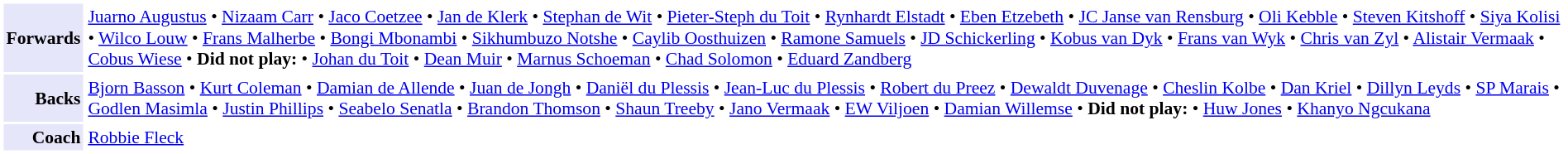<table cellpadding="2" style="border: 1px solid white; font-size:90%;">
<tr>
<td style="text-align:right;" bgcolor="lavender"><strong>Forwards</strong></td>
<td style="text-align:left;"><a href='#'>Juarno Augustus</a> • <a href='#'>Nizaam Carr</a> • <a href='#'>Jaco Coetzee</a> • <a href='#'>Jan de Klerk</a> • <a href='#'>Stephan de Wit</a> • <a href='#'>Pieter-Steph du Toit</a> • <a href='#'>Rynhardt Elstadt</a> • <a href='#'>Eben Etzebeth</a> • <a href='#'>JC Janse van Rensburg</a> • <a href='#'>Oli Kebble</a> • <a href='#'>Steven Kitshoff</a> • <a href='#'>Siya Kolisi</a> • <a href='#'>Wilco Louw</a> • <a href='#'>Frans Malherbe</a> • <a href='#'>Bongi Mbonambi</a> • <a href='#'>Sikhumbuzo Notshe</a> • <a href='#'>Caylib Oosthuizen</a> • <a href='#'>Ramone Samuels</a> • <a href='#'>JD Schickerling</a> • <a href='#'>Kobus van Dyk</a> • <a href='#'>Frans van Wyk</a> • <a href='#'>Chris van Zyl</a> • <a href='#'>Alistair Vermaak</a> • <a href='#'>Cobus Wiese</a> • <strong>Did not play:</strong> • <a href='#'>Johan du Toit</a> • <a href='#'>Dean Muir</a> • <a href='#'>Marnus Schoeman</a> • <a href='#'>Chad Solomon</a> • <a href='#'>Eduard Zandberg</a></td>
</tr>
<tr>
<td style="text-align:right;" bgcolor="lavender"><strong>Backs</strong></td>
<td style="text-align:left;"><a href='#'>Bjorn Basson</a> • <a href='#'>Kurt Coleman</a> • <a href='#'>Damian de Allende</a> • <a href='#'>Juan de Jongh</a> • <a href='#'>Daniël du Plessis</a> • <a href='#'>Jean-Luc du Plessis</a> • <a href='#'>Robert du Preez</a> • <a href='#'>Dewaldt Duvenage</a> • <a href='#'>Cheslin Kolbe</a> • <a href='#'>Dan Kriel</a> • <a href='#'>Dillyn Leyds</a> • <a href='#'>SP Marais</a> • <a href='#'>Godlen Masimla</a> • <a href='#'>Justin Phillips</a> • <a href='#'>Seabelo Senatla</a> • <a href='#'>Brandon Thomson</a> • <a href='#'>Shaun Treeby</a> • <a href='#'>Jano Vermaak</a> • <a href='#'>EW Viljoen</a> • <a href='#'>Damian Willemse</a> • <strong>Did not play:</strong> • <a href='#'>Huw Jones</a> • <a href='#'>Khanyo Ngcukana</a></td>
</tr>
<tr>
<td style="text-align:right;" bgcolor="lavender"><strong>Coach</strong></td>
<td style="text-align:left;"><a href='#'>Robbie Fleck</a></td>
</tr>
</table>
